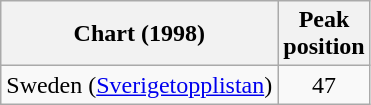<table class="wikitable plainrowheaders">
<tr>
<th>Chart (1998)</th>
<th>Peak<br>position</th>
</tr>
<tr>
<td>Sweden (<a href='#'>Sverigetopplistan</a>)</td>
<td align="center">47</td>
</tr>
</table>
